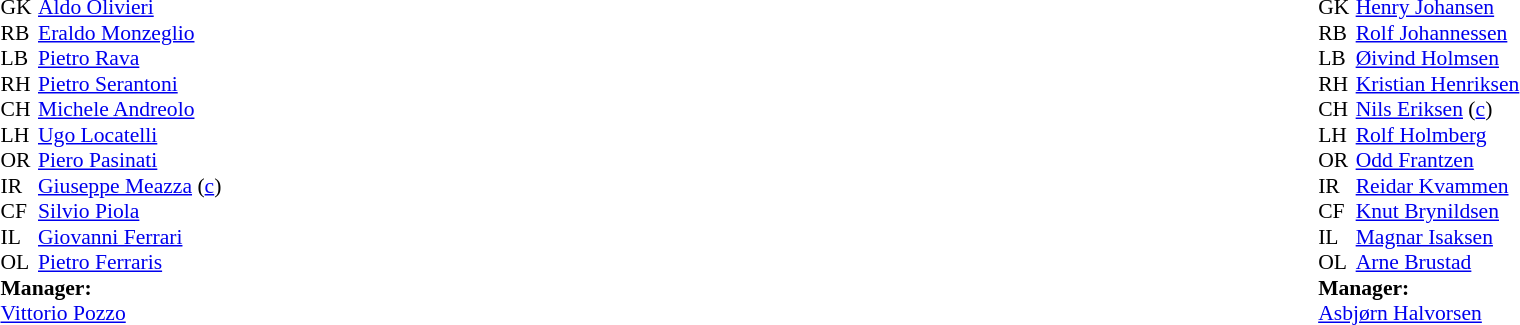<table width="100%">
<tr>
<td valign="top" width="50%"><br><table style="font-size: 90%" cellspacing="0" cellpadding="0">
<tr>
<th width="25"></th>
</tr>
<tr>
<td>GK</td>
<td><a href='#'>Aldo Olivieri</a></td>
</tr>
<tr>
<td>RB</td>
<td><a href='#'>Eraldo Monzeglio</a></td>
</tr>
<tr>
<td>LB</td>
<td><a href='#'>Pietro Rava</a></td>
</tr>
<tr>
<td>RH</td>
<td><a href='#'>Pietro Serantoni</a></td>
</tr>
<tr>
<td>CH</td>
<td><a href='#'>Michele Andreolo</a></td>
</tr>
<tr>
<td>LH</td>
<td><a href='#'>Ugo Locatelli</a></td>
</tr>
<tr>
<td>OR</td>
<td><a href='#'>Piero Pasinati</a></td>
</tr>
<tr>
<td>IR</td>
<td><a href='#'>Giuseppe Meazza</a> (<a href='#'>c</a>)</td>
</tr>
<tr>
<td>CF</td>
<td><a href='#'>Silvio Piola</a></td>
</tr>
<tr>
<td>IL</td>
<td><a href='#'>Giovanni Ferrari</a></td>
</tr>
<tr>
<td>OL</td>
<td><a href='#'>Pietro Ferraris</a></td>
</tr>
<tr>
<td colspan="3"><strong>Manager:</strong></td>
</tr>
<tr>
<td colspan="3"><a href='#'>Vittorio Pozzo</a></td>
</tr>
</table>
</td>
<td valign="top"></td>
<td valign="top" width="50%"><br><table style="font-size: 90%" cellspacing="0" cellpadding="0" align=center>
<tr>
<th width="25"></th>
</tr>
<tr>
<td>GK</td>
<td><a href='#'>Henry Johansen</a></td>
</tr>
<tr>
<td>RB</td>
<td><a href='#'>Rolf Johannessen</a></td>
</tr>
<tr>
<td>LB</td>
<td><a href='#'>Øivind Holmsen</a></td>
</tr>
<tr>
<td>RH</td>
<td><a href='#'>Kristian Henriksen</a></td>
</tr>
<tr>
<td>CH</td>
<td><a href='#'>Nils Eriksen</a> (<a href='#'>c</a>)</td>
</tr>
<tr>
<td>LH</td>
<td><a href='#'>Rolf Holmberg</a></td>
</tr>
<tr>
<td>OR</td>
<td><a href='#'>Odd Frantzen</a></td>
</tr>
<tr>
<td>IR</td>
<td><a href='#'>Reidar Kvammen</a></td>
</tr>
<tr>
<td>CF</td>
<td><a href='#'>Knut Brynildsen</a></td>
</tr>
<tr>
<td>IL</td>
<td><a href='#'>Magnar Isaksen</a></td>
</tr>
<tr>
<td>OL</td>
<td><a href='#'>Arne Brustad</a></td>
</tr>
<tr>
<td colspan="3"><strong>Manager:</strong></td>
</tr>
<tr>
<td colspan="3"><a href='#'>Asbjørn Halvorsen</a></td>
</tr>
</table>
</td>
</tr>
</table>
